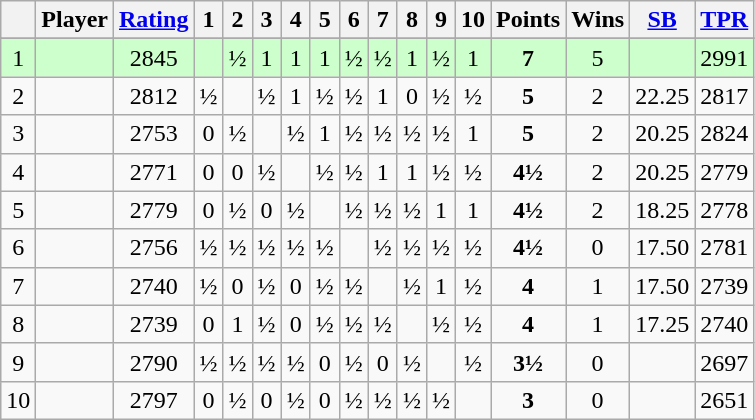<table class="wikitable" style="text-align: center;">
<tr>
<th></th>
<th>Player</th>
<th><a href='#'>Rating</a></th>
<th>1</th>
<th>2</th>
<th>3</th>
<th>4</th>
<th>5</th>
<th>6</th>
<th>7</th>
<th>8</th>
<th>9</th>
<th>10</th>
<th>Points</th>
<th>Wins</th>
<th><a href='#'>SB</a></th>
<th><a href='#'>TPR</a></th>
</tr>
<tr>
</tr>
<tr style="background:#ccffcc;">
<td>1</td>
<td align="left"><strong></strong></td>
<td>2845</td>
<td></td>
<td>½</td>
<td>1</td>
<td>1</td>
<td>1</td>
<td>½</td>
<td>½</td>
<td>1</td>
<td>½</td>
<td>1</td>
<td><strong>7 </strong></td>
<td>5</td>
<td></td>
<td>2991</td>
</tr>
<tr>
<td>2</td>
<td align="left"></td>
<td>2812</td>
<td>½</td>
<td></td>
<td>½</td>
<td>1</td>
<td>½</td>
<td>½</td>
<td>1</td>
<td>0</td>
<td>½</td>
<td>½</td>
<td><strong>5</strong></td>
<td>2</td>
<td>22.25</td>
<td>2817</td>
</tr>
<tr>
<td>3</td>
<td align="left"></td>
<td>2753</td>
<td>0</td>
<td>½</td>
<td></td>
<td>½</td>
<td>1</td>
<td>½</td>
<td>½</td>
<td>½</td>
<td>½</td>
<td>1</td>
<td><strong>5</strong></td>
<td>2</td>
<td>20.25</td>
<td>2824</td>
</tr>
<tr>
<td>4</td>
<td align="left"></td>
<td>2771</td>
<td>0</td>
<td>0</td>
<td>½</td>
<td></td>
<td>½</td>
<td>½</td>
<td>1</td>
<td>1</td>
<td>½</td>
<td>½</td>
<td><strong>4½</strong></td>
<td>2</td>
<td>20.25</td>
<td>2779</td>
</tr>
<tr>
<td>5</td>
<td align="left"></td>
<td>2779</td>
<td>0</td>
<td>½</td>
<td>0</td>
<td>½</td>
<td></td>
<td>½</td>
<td>½</td>
<td>½</td>
<td>1</td>
<td>1</td>
<td><strong>4½</strong></td>
<td>2</td>
<td>18.25</td>
<td>2778</td>
</tr>
<tr>
<td>6</td>
<td align="left"></td>
<td>2756</td>
<td>½</td>
<td>½</td>
<td>½</td>
<td>½</td>
<td>½</td>
<td></td>
<td>½</td>
<td>½</td>
<td>½</td>
<td>½</td>
<td><strong>4½</strong></td>
<td>0</td>
<td>17.50</td>
<td>2781</td>
</tr>
<tr>
<td>7</td>
<td align="left"></td>
<td>2740</td>
<td>½</td>
<td>0</td>
<td>½</td>
<td>0</td>
<td>½</td>
<td>½</td>
<td></td>
<td>½</td>
<td>1</td>
<td>½</td>
<td><strong>4</strong></td>
<td>1</td>
<td>17.50</td>
<td>2739</td>
</tr>
<tr>
<td>8</td>
<td align="left"></td>
<td>2739</td>
<td>0</td>
<td>1</td>
<td>½</td>
<td>0</td>
<td>½</td>
<td>½</td>
<td>½</td>
<td></td>
<td>½</td>
<td>½</td>
<td><strong>4</strong></td>
<td>1</td>
<td>17.25</td>
<td>2740</td>
</tr>
<tr>
<td>9</td>
<td align="left"></td>
<td>2790</td>
<td>½</td>
<td>½</td>
<td>½</td>
<td>½</td>
<td>0</td>
<td>½</td>
<td>0</td>
<td>½</td>
<td></td>
<td>½</td>
<td><strong>3½</strong></td>
<td>0</td>
<td></td>
<td>2697</td>
</tr>
<tr>
<td>10</td>
<td align="left"></td>
<td>2797</td>
<td>0</td>
<td>½</td>
<td>0</td>
<td>½</td>
<td>0</td>
<td>½</td>
<td>½</td>
<td>½</td>
<td>½</td>
<td></td>
<td><strong>3</strong></td>
<td>0</td>
<td></td>
<td>2651</td>
</tr>
</table>
